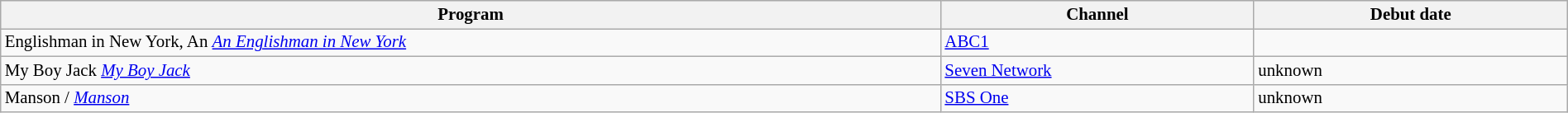<table class="wikitable sortable" width="100%" style="font-size:87%;">
<tr bgcolor="#efefef">
<th width=60%>Program</th>
<th width=20%>Channel</th>
<th width=20%>Debut date</th>
</tr>
<tr>
<td><span>Englishman in New York, An</span>  <em><a href='#'>An Englishman in New York</a></em></td>
<td><a href='#'>ABC1</a></td>
<td></td>
</tr>
<tr>
<td><span>My Boy Jack</span>  <em><a href='#'>My Boy Jack</a></em></td>
<td><a href='#'>Seven Network</a></td>
<td>unknown</td>
</tr>
<tr>
<td><span>Manson</span>  /  <em><a href='#'>Manson</a></em></td>
<td><a href='#'>SBS One</a></td>
<td>unknown</td>
</tr>
</table>
